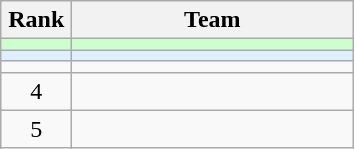<table class="wikitable" style="text-align: center;">
<tr>
<th width=40>Rank</th>
<th width=180>Team</th>
</tr>
<tr bgcolor=#ccffcc>
<td></td>
<td align=left></td>
</tr>
<tr bgcolor=#dfefff>
<td></td>
<td align=left></td>
</tr>
<tr>
<td></td>
<td align=left></td>
</tr>
<tr>
<td>4</td>
<td align=left></td>
</tr>
<tr>
<td>5</td>
<td align=left></td>
</tr>
</table>
